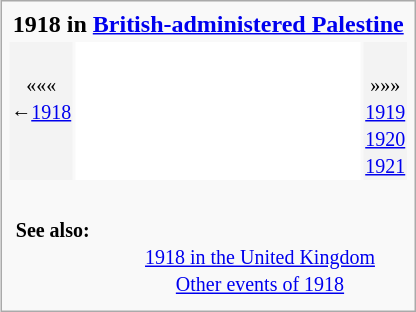<table class="infobox" style="text-align: center;">
<tr>
<td align="center" colspan="3"><strong>1918 in <a href='#'>British-administered
Palestine</a></strong></td>
</tr>
<tr>
<td style="background-color: #f3f3f3"><br><small>«««<br>←<a href='#'>1918</a> </small></td>
<td style="background: white" align="center"><br><table style="width: 188px; background: inherit">
<tr valign="top">
<td align="center"><br></td>
</tr>
</table>
</td>
<td style="background-color: #f3f3f3"><br><small>»»»<br><a href='#'>1919</a><br><a href='#'>1920</a><br><a href='#'>1921</a></small></td>
</tr>
<tr valign="top">
<td colspan="3"><br><table style="width: 100%; border-width: 0; margin: 0; padding: 0; border-collapse: yes">
<tr valign="top">
<th style="text-align: left"><small><strong>See also:</strong></small></th>
<td></td>
<td><br><small><a href='#'>1918 in the United Kingdom</a><br><a href='#'>Other events of 1918</a></small></td>
</tr>
</table>
</td>
</tr>
</table>
